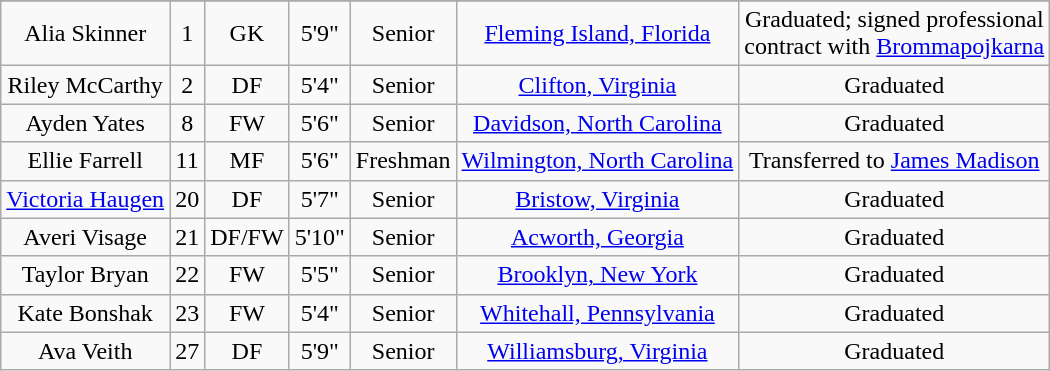<table class="wikitable sortable" style="text-align:center;" border="1">
<tr align=center>
</tr>
<tr>
<td>Alia Skinner</td>
<td>1</td>
<td>GK</td>
<td>5'9"</td>
<td>Senior</td>
<td><a href='#'>Fleming Island, Florida</a></td>
<td>Graduated; signed professional<br>contract with <a href='#'>Brommapojkarna</a></td>
</tr>
<tr>
<td>Riley McCarthy</td>
<td>2</td>
<td>DF</td>
<td>5'4"</td>
<td>Senior</td>
<td><a href='#'>Clifton, Virginia</a></td>
<td>Graduated</td>
</tr>
<tr>
<td>Ayden Yates</td>
<td>8</td>
<td>FW</td>
<td>5'6"</td>
<td>Senior</td>
<td><a href='#'>Davidson, North Carolina</a></td>
<td>Graduated</td>
</tr>
<tr>
<td>Ellie Farrell</td>
<td>11</td>
<td>MF</td>
<td>5'6"</td>
<td>Freshman</td>
<td><a href='#'>Wilmington, North Carolina</a></td>
<td>Transferred to <a href='#'>James Madison</a></td>
</tr>
<tr>
<td><a href='#'>Victoria Haugen</a></td>
<td>20</td>
<td>DF</td>
<td>5'7"</td>
<td>Senior</td>
<td><a href='#'>Bristow, Virginia</a></td>
<td>Graduated</td>
</tr>
<tr>
<td>Averi Visage</td>
<td>21</td>
<td>DF/FW</td>
<td>5'10"</td>
<td>Senior</td>
<td><a href='#'>Acworth, Georgia</a></td>
<td>Graduated</td>
</tr>
<tr>
<td>Taylor Bryan</td>
<td>22</td>
<td>FW</td>
<td>5'5"</td>
<td>Senior</td>
<td><a href='#'>Brooklyn, New York</a></td>
<td>Graduated</td>
</tr>
<tr>
<td>Kate Bonshak</td>
<td>23</td>
<td>FW</td>
<td>5'4"</td>
<td>Senior</td>
<td><a href='#'>Whitehall, Pennsylvania</a></td>
<td>Graduated</td>
</tr>
<tr>
<td>Ava Veith</td>
<td>27</td>
<td>DF</td>
<td>5'9"</td>
<td>Senior</td>
<td><a href='#'>Williamsburg, Virginia</a></td>
<td>Graduated</td>
</tr>
</table>
